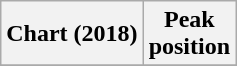<table class="wikitable sortable plainrowheaders" style="text-align:center">
<tr>
<th scope="col">Chart (2018)</th>
<th scope="col">Peak<br> position</th>
</tr>
<tr>
</tr>
</table>
